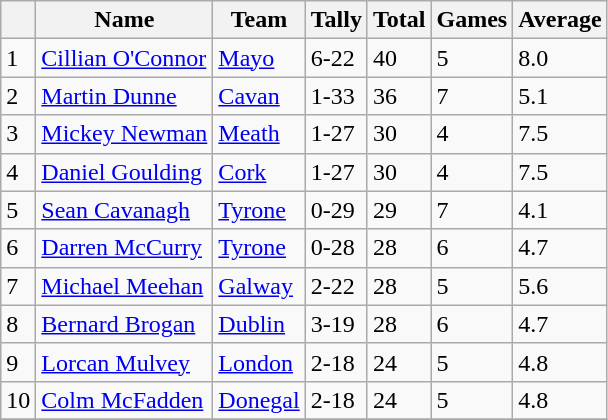<table class="wikitable">
<tr>
<th></th>
<th>Name</th>
<th>Team</th>
<th>Tally</th>
<th>Total</th>
<th>Games</th>
<th>Average</th>
</tr>
<tr>
<td>1</td>
<td><a href='#'>Cillian O'Connor</a></td>
<td><a href='#'>Mayo</a></td>
<td>6-22</td>
<td>40</td>
<td>5</td>
<td>8.0</td>
</tr>
<tr>
<td>2</td>
<td><a href='#'>Martin Dunne</a></td>
<td><a href='#'>Cavan</a></td>
<td>1-33</td>
<td>36</td>
<td>7</td>
<td>5.1</td>
</tr>
<tr>
<td>3</td>
<td><a href='#'>Mickey Newman</a></td>
<td><a href='#'>Meath</a></td>
<td>1-27</td>
<td>30</td>
<td>4</td>
<td>7.5</td>
</tr>
<tr>
<td>4</td>
<td><a href='#'>Daniel Goulding</a></td>
<td><a href='#'>Cork</a></td>
<td>1-27</td>
<td>30</td>
<td>4</td>
<td>7.5</td>
</tr>
<tr>
<td>5</td>
<td><a href='#'>Sean Cavanagh</a></td>
<td><a href='#'>Tyrone</a></td>
<td>0-29</td>
<td>29</td>
<td>7</td>
<td>4.1</td>
</tr>
<tr>
<td>6</td>
<td><a href='#'>Darren McCurry</a></td>
<td><a href='#'>Tyrone</a></td>
<td>0-28</td>
<td>28</td>
<td>6</td>
<td>4.7</td>
</tr>
<tr>
<td>7</td>
<td><a href='#'>Michael Meehan</a></td>
<td><a href='#'>Galway</a></td>
<td>2-22</td>
<td>28</td>
<td>5</td>
<td>5.6</td>
</tr>
<tr>
<td>8</td>
<td><a href='#'>Bernard Brogan</a></td>
<td><a href='#'>Dublin</a></td>
<td>3-19</td>
<td>28</td>
<td>6</td>
<td>4.7</td>
</tr>
<tr>
<td>9</td>
<td><a href='#'>Lorcan Mulvey</a></td>
<td><a href='#'>London</a></td>
<td>2-18</td>
<td>24</td>
<td>5</td>
<td>4.8</td>
</tr>
<tr>
<td>10</td>
<td><a href='#'>Colm McFadden</a></td>
<td><a href='#'>Donegal</a></td>
<td>2-18</td>
<td>24</td>
<td>5</td>
<td>4.8</td>
</tr>
<tr>
</tr>
</table>
